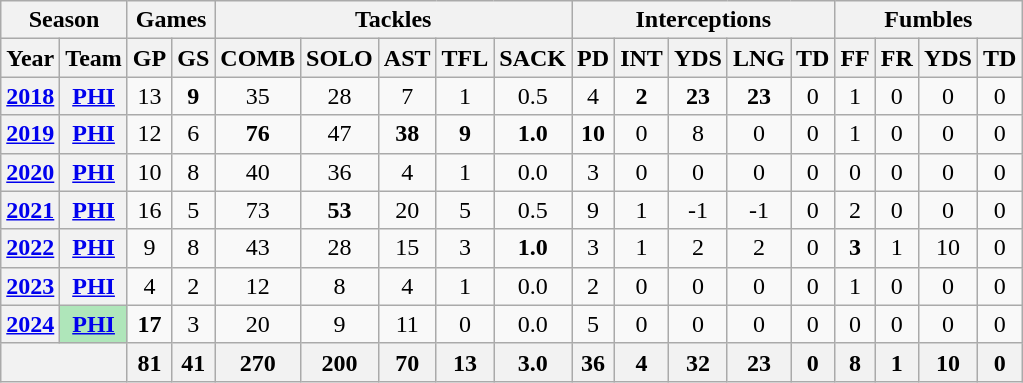<table class="wikitable" style="text-align:center">
<tr>
<th colspan="2">Season</th>
<th colspan="2">Games</th>
<th colspan="5">Tackles</th>
<th colspan="5">Interceptions</th>
<th colspan="4">Fumbles</th>
</tr>
<tr>
<th>Year</th>
<th>Team</th>
<th>GP</th>
<th>GS</th>
<th>COMB</th>
<th>SOLO</th>
<th>AST</th>
<th>TFL</th>
<th>SACK</th>
<th>PD</th>
<th>INT</th>
<th>YDS</th>
<th>LNG</th>
<th>TD</th>
<th>FF</th>
<th>FR</th>
<th>YDS</th>
<th>TD</th>
</tr>
<tr>
<th><a href='#'>2018</a></th>
<th><a href='#'>PHI</a></th>
<td>13</td>
<td><strong>9</strong></td>
<td>35</td>
<td>28</td>
<td>7</td>
<td>1</td>
<td>0.5</td>
<td>4</td>
<td><strong>2</strong></td>
<td><strong>23</strong></td>
<td><strong>23</strong></td>
<td>0</td>
<td>1</td>
<td>0</td>
<td>0</td>
<td>0</td>
</tr>
<tr>
<th><a href='#'>2019</a></th>
<th><a href='#'>PHI</a></th>
<td>12</td>
<td>6</td>
<td><strong>76</strong></td>
<td>47</td>
<td><strong>38</strong></td>
<td><strong>9</strong></td>
<td><strong>1.0</strong></td>
<td><strong>10</strong></td>
<td>0</td>
<td>8</td>
<td>0</td>
<td>0</td>
<td>1</td>
<td>0</td>
<td>0</td>
<td>0</td>
</tr>
<tr>
<th><a href='#'>2020</a></th>
<th><a href='#'>PHI</a></th>
<td>10</td>
<td>8</td>
<td>40</td>
<td>36</td>
<td>4</td>
<td>1</td>
<td>0.0</td>
<td>3</td>
<td>0</td>
<td>0</td>
<td>0</td>
<td>0</td>
<td>0</td>
<td>0</td>
<td>0</td>
<td>0</td>
</tr>
<tr>
<th><a href='#'>2021</a></th>
<th><a href='#'>PHI</a></th>
<td>16</td>
<td>5</td>
<td>73</td>
<td><strong>53</strong></td>
<td>20</td>
<td>5</td>
<td>0.5</td>
<td>9</td>
<td>1</td>
<td>-1</td>
<td>-1</td>
<td>0</td>
<td>2</td>
<td>0</td>
<td>0</td>
<td>0</td>
</tr>
<tr>
<th><a href='#'>2022</a></th>
<th><a href='#'>PHI</a></th>
<td>9</td>
<td>8</td>
<td>43</td>
<td>28</td>
<td>15</td>
<td>3</td>
<td><strong>1.0</strong></td>
<td>3</td>
<td>1</td>
<td>2</td>
<td>2</td>
<td>0</td>
<td><strong>3</strong></td>
<td>1</td>
<td>10</td>
<td>0</td>
</tr>
<tr>
<th><a href='#'>2023</a></th>
<th><a href='#'>PHI</a></th>
<td>4</td>
<td>2</td>
<td>12</td>
<td>8</td>
<td>4</td>
<td>1</td>
<td>0.0</td>
<td>2</td>
<td>0</td>
<td>0</td>
<td>0</td>
<td>0</td>
<td>1</td>
<td>0</td>
<td>0</td>
<td>0</td>
</tr>
<tr>
<th><a href='#'>2024</a></th>
<th style="background:#afe6ba;"><a href='#'>PHI</a></th>
<td><strong>17</strong></td>
<td>3</td>
<td>20</td>
<td>9</td>
<td>11</td>
<td>0</td>
<td>0.0</td>
<td>5</td>
<td>0</td>
<td>0</td>
<td>0</td>
<td>0</td>
<td>0</td>
<td>0</td>
<td>0</td>
<td>0</td>
</tr>
<tr>
<th colspan="2"></th>
<th>81</th>
<th>41</th>
<th>270</th>
<th>200</th>
<th>70</th>
<th>13</th>
<th>3.0</th>
<th>36</th>
<th>4</th>
<th>32</th>
<th>23</th>
<th>0</th>
<th>8</th>
<th>1</th>
<th>10</th>
<th>0</th>
</tr>
</table>
